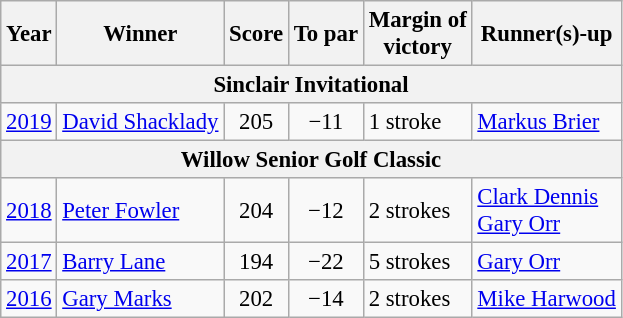<table class="wikitable" style="font-size:95%">
<tr>
<th>Year</th>
<th>Winner</th>
<th>Score</th>
<th>To par</th>
<th>Margin of<br>victory</th>
<th>Runner(s)-up</th>
</tr>
<tr>
<th colspan=7>Sinclair Invitational</th>
</tr>
<tr>
<td><a href='#'>2019</a></td>
<td> <a href='#'>David Shacklady</a></td>
<td align=center>205</td>
<td align=center>−11</td>
<td>1 stroke</td>
<td> <a href='#'>Markus Brier</a></td>
</tr>
<tr>
<th colspan=7>Willow Senior Golf Classic</th>
</tr>
<tr>
<td><a href='#'>2018</a></td>
<td> <a href='#'>Peter Fowler</a></td>
<td align=center>204</td>
<td align=center>−12</td>
<td>2 strokes</td>
<td> <a href='#'>Clark Dennis</a><br> <a href='#'>Gary Orr</a></td>
</tr>
<tr>
<td><a href='#'>2017</a></td>
<td> <a href='#'>Barry Lane</a></td>
<td align=center>194</td>
<td align=center>−22</td>
<td>5 strokes</td>
<td> <a href='#'>Gary Orr</a></td>
</tr>
<tr>
<td><a href='#'>2016</a></td>
<td> <a href='#'>Gary Marks</a></td>
<td align=center>202</td>
<td align=center>−14</td>
<td>2 strokes</td>
<td> <a href='#'>Mike Harwood</a></td>
</tr>
</table>
